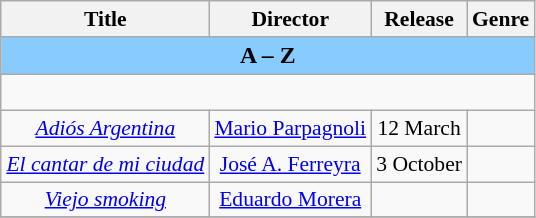<table class="wikitable" style="margin:1em 0 1em 1em; text-align: center; font-size: 90%;">
<tr>
<th scope="col">Title</th>
<th scope="col">Director</th>
<th scope="col">Release</th>
<th scope="col">Genre</th>
</tr>
<tr>
<th colspan="4" style="background-color:#88ccff; font-size:110%;"><strong>A  –  Z</strong></th>
</tr>
<tr style="height:24px">
</tr>
<tr>
<td><em><a href='#'>Adiós Argentina</a></em></td>
<td><a href='#'>Mario Parpagnoli</a></td>
<td>12 March</td>
<td></td>
</tr>
<tr>
<td><em><a href='#'>El cantar de mi ciudad</a></em></td>
<td><a href='#'>José A. Ferreyra</a></td>
<td>3 October</td>
<td></td>
</tr>
<tr>
<td><em><a href='#'>Viejo smoking</a></em></td>
<td><a href='#'>Eduardo Morera</a></td>
<td></td>
<td></td>
</tr>
<tr>
</tr>
</table>
